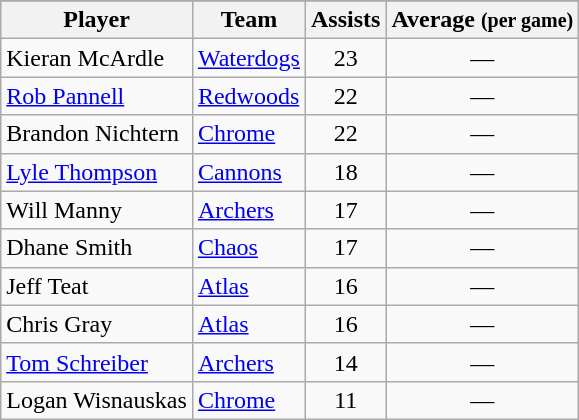<table class="wikitable sortable" style="text-align:left;">
<tr>
</tr>
<tr>
<th>Player</th>
<th>Team</th>
<th>Assists</th>
<th>Average <small>(per game)</small><br></th>
</tr>
<tr>
<td>Kieran McArdle</td>
<td><a href='#'>Waterdogs</a></td>
<td style="text-align:center;">23</td>
<td style="text-align:center;">—</td>
</tr>
<tr>
<td><a href='#'>Rob Pannell</a></td>
<td><a href='#'>Redwoods</a></td>
<td style="text-align:center;">22</td>
<td style="text-align:center;">—</td>
</tr>
<tr>
<td>Brandon Nichtern</td>
<td><a href='#'>Chrome</a></td>
<td style="text-align:center;">22</td>
<td style="text-align:center;">—</td>
</tr>
<tr>
<td><a href='#'>Lyle Thompson</a></td>
<td><a href='#'>Cannons</a></td>
<td style="text-align:center;">18</td>
<td style="text-align:center;">—</td>
</tr>
<tr>
<td>Will Manny</td>
<td><a href='#'>Archers</a></td>
<td style="text-align:center;">17</td>
<td style="text-align:center;">—</td>
</tr>
<tr>
<td>Dhane Smith</td>
<td><a href='#'>Chaos</a></td>
<td style="text-align:center;">17</td>
<td style="text-align:center;">—</td>
</tr>
<tr>
<td>Jeff Teat</td>
<td><a href='#'>Atlas</a></td>
<td style="text-align:center;">16</td>
<td style="text-align:center;">—</td>
</tr>
<tr>
<td>Chris Gray</td>
<td><a href='#'>Atlas</a></td>
<td style="text-align:center;">16</td>
<td style="text-align:center;">—</td>
</tr>
<tr>
<td><a href='#'>Tom Schreiber</a></td>
<td><a href='#'>Archers</a></td>
<td style="text-align:center;">14</td>
<td style="text-align:center;">—</td>
</tr>
<tr>
<td>Logan Wisnauskas</td>
<td><a href='#'>Chrome</a></td>
<td style="text-align:center;">11</td>
<td style="text-align:center;">—</td>
</tr>
</table>
